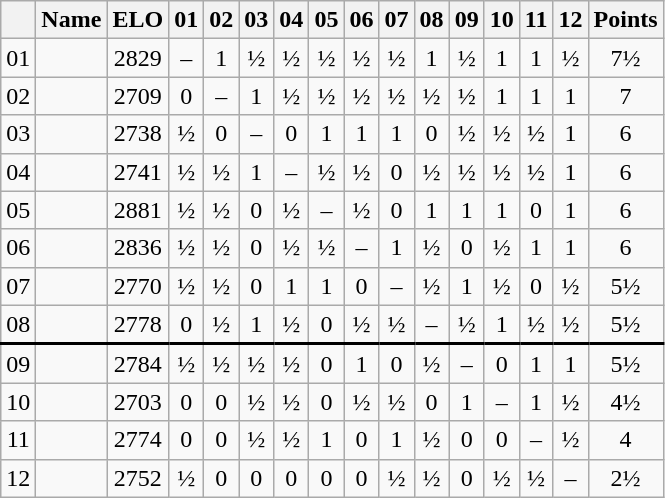<table class="wikitable" style="text-align:center;">
<tr>
<th></th>
<th>Name</th>
<th>ELO</th>
<th>01</th>
<th>02</th>
<th>03</th>
<th>04</th>
<th>05</th>
<th>06</th>
<th>07</th>
<th>08</th>
<th>09</th>
<th>10</th>
<th>11</th>
<th>12</th>
<th>Points</th>
</tr>
<tr>
<td>01</td>
<td style="text-align:left;" data-sort-value="Nakamura"></td>
<td>2829</td>
<td>–</td>
<td>1</td>
<td>½</td>
<td>½</td>
<td>½</td>
<td>½</td>
<td>½</td>
<td>1</td>
<td>½</td>
<td>1</td>
<td>1</td>
<td>½</td>
<td>7½</td>
</tr>
<tr>
<td>02</td>
<td style="text-align:left;" data-sort-value="Karjakin"></td>
<td>2709</td>
<td>0</td>
<td>–</td>
<td>1</td>
<td>½</td>
<td>½</td>
<td>½</td>
<td>½</td>
<td>½</td>
<td>½</td>
<td>1</td>
<td>1</td>
<td>1</td>
<td>7</td>
</tr>
<tr>
<td>03</td>
<td style="text-align:left;" data-sort-value="Yu"></td>
<td>2738</td>
<td>½</td>
<td>0</td>
<td>–</td>
<td>0</td>
<td>1</td>
<td>1</td>
<td>1</td>
<td>0</td>
<td>½</td>
<td>½</td>
<td>½</td>
<td>1</td>
<td>6</td>
</tr>
<tr>
<td>04</td>
<td style="text-align:left;" data-sort-value="So"></td>
<td>2741</td>
<td>½</td>
<td>½</td>
<td>1</td>
<td>–</td>
<td>½</td>
<td>½</td>
<td>0</td>
<td>½</td>
<td>½</td>
<td>½</td>
<td>½</td>
<td>1</td>
<td>6</td>
</tr>
<tr>
<td>05</td>
<td style="text-align:left;" data-sort-value="Carlsen"></td>
<td>2881</td>
<td>½</td>
<td>½</td>
<td>0</td>
<td>½</td>
<td>–</td>
<td>½</td>
<td>0</td>
<td>1</td>
<td>1</td>
<td>1</td>
<td>0</td>
<td>1</td>
<td>6</td>
</tr>
<tr>
<td>06</td>
<td style="text-align:left;" data-sort-value="Ding"></td>
<td>2836</td>
<td>½</td>
<td>½</td>
<td>0</td>
<td>½</td>
<td>½</td>
<td>–</td>
<td>1</td>
<td>½</td>
<td>0</td>
<td>½</td>
<td>1</td>
<td>1</td>
<td>6</td>
</tr>
<tr>
<td>07</td>
<td style="text-align:left;" data-sort-value="Dubov"></td>
<td>2770</td>
<td>½</td>
<td>½</td>
<td>0</td>
<td>1</td>
<td>1</td>
<td>0</td>
<td>–</td>
<td>½</td>
<td>1</td>
<td>½</td>
<td>0</td>
<td>½</td>
<td>5½</td>
</tr>
<tr>
<td>08</td>
<td style="text-align:left;" data-sort-value="Aronian"></td>
<td>2778</td>
<td>0</td>
<td>½</td>
<td>1</td>
<td>½</td>
<td>0</td>
<td>½</td>
<td>½</td>
<td>–</td>
<td>½</td>
<td>1</td>
<td>½</td>
<td>½</td>
<td>5½</td>
</tr>
<tr>
<td style="border-top: 2px solid #000000;">09</td>
<td style="text-align:left; border-top: 2px solid #000000;" data-sort-value="Grischuk"></td>
<td style="border-top: 2px solid #000000;">2784</td>
<td style="border-top: 2px solid #000000;">½</td>
<td style="border-top: 2px solid #000000;">½</td>
<td style="border-top: 2px solid #000000;">½</td>
<td style="border-top: 2px solid #000000;">½</td>
<td style="border-top: 2px solid #000000;">0</td>
<td style="border-top: 2px solid #000000;">1</td>
<td style="border-top: 2px solid #000000;">0</td>
<td style="border-top: 2px solid #000000;">½</td>
<td style="border-top: 2px solid #000000;">–</td>
<td style="border-top: 2px solid #000000;">0</td>
<td style="border-top: 2px solid #000000;">1</td>
<td style="border-top: 2px solid #000000;">1</td>
<td style="border-top: 2px solid #000000;">5½</td>
</tr>
<tr>
<td>10</td>
<td style="text-align:left;" data-sort-value="Firouzja"></td>
<td>2703</td>
<td>0</td>
<td>0</td>
<td>½</td>
<td>½</td>
<td>0</td>
<td>½</td>
<td>½</td>
<td>0</td>
<td>1</td>
<td>–</td>
<td>1</td>
<td>½</td>
<td>4½</td>
</tr>
<tr>
<td>11</td>
<td style="text-align:left;" data-sort-value="Duda"></td>
<td>2774</td>
<td>0</td>
<td>0</td>
<td>½</td>
<td>½</td>
<td>1</td>
<td>0</td>
<td>1</td>
<td>½</td>
<td>0</td>
<td>0</td>
<td>–</td>
<td>½</td>
<td>4</td>
</tr>
<tr>
<td>12</td>
<td style="text-align:left;" data-sort-value="Wei"></td>
<td>2752</td>
<td>½</td>
<td>0</td>
<td>0</td>
<td>0</td>
<td>0</td>
<td>0</td>
<td>½</td>
<td>½</td>
<td>0</td>
<td>½</td>
<td>½</td>
<td>–</td>
<td>2½</td>
</tr>
</table>
